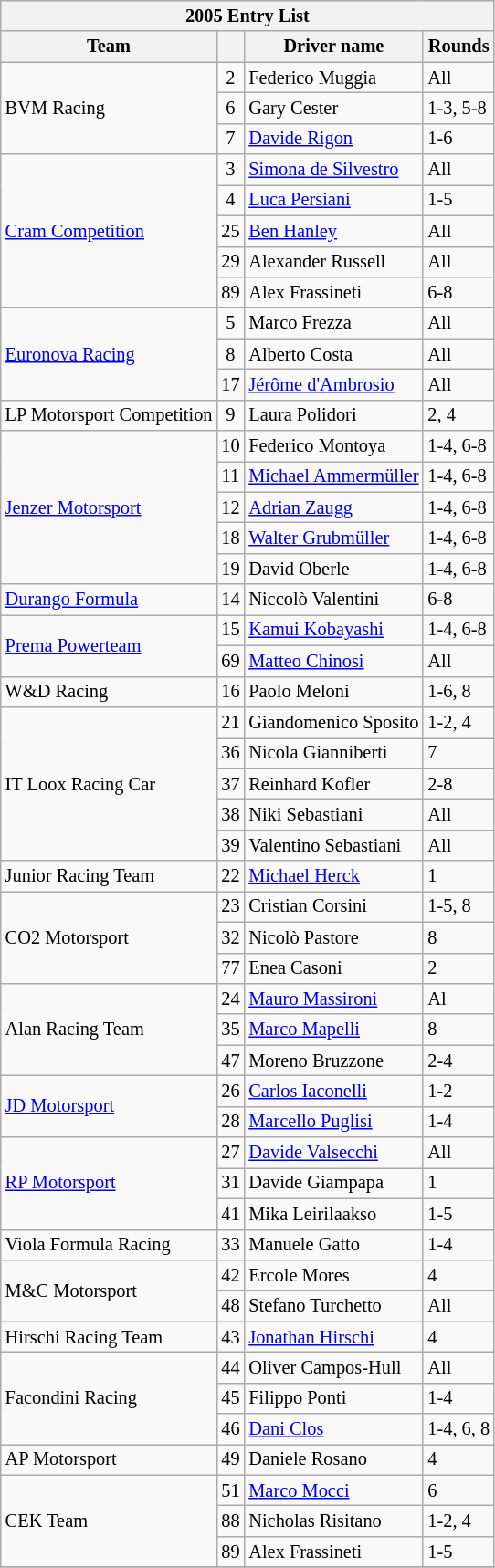<table class="wikitable" style="font-size:85%">
<tr>
<th colspan=4>2005 Entry List</th>
</tr>
<tr>
<th>Team</th>
<th></th>
<th>Driver name</th>
<th>Rounds</th>
</tr>
<tr>
<td rowspan=3 nowrap> BVM Racing</td>
<td align=center>2</td>
<td nowrap> Federico Muggia</td>
<td>All</td>
</tr>
<tr>
<td align=center>6</td>
<td nowrap> Gary Cester</td>
<td>1-3, 5-8</td>
</tr>
<tr>
<td align=center>7</td>
<td nowrap> <a href='#'>Davide Rigon</a></td>
<td>1-6</td>
</tr>
<tr>
<td rowspan=5 nowrap> <a href='#'>Cram Competition</a></td>
<td align=center>3</td>
<td nowrap> <a href='#'>Simona de Silvestro</a></td>
<td>All</td>
</tr>
<tr>
<td align=center>4</td>
<td nowrap> <a href='#'>Luca Persiani</a></td>
<td>1-5</td>
</tr>
<tr>
<td align=center>25</td>
<td nowrap> <a href='#'>Ben Hanley</a></td>
<td>All</td>
</tr>
<tr>
<td align=center>29</td>
<td nowrap> Alexander Russell</td>
<td>All</td>
</tr>
<tr>
<td align=center>89</td>
<td nowrap> Alex Frassineti</td>
<td>6-8</td>
</tr>
<tr>
<td rowspan=3 nowrap> <a href='#'>Euronova Racing</a></td>
<td align=center>5</td>
<td nowrap> Marco Frezza</td>
<td>All</td>
</tr>
<tr>
<td align=center>8</td>
<td nowrap> Alberto Costa</td>
<td>All</td>
</tr>
<tr>
<td align=center>17</td>
<td nowrap> <a href='#'>Jérôme d'Ambrosio</a></td>
<td>All</td>
</tr>
<tr>
<td nowrap> LP Motorsport Competition</td>
<td align=center>9</td>
<td nowrap> Laura Polidori</td>
<td>2, 4</td>
</tr>
<tr>
<td rowspan=5 nowrap> <a href='#'>Jenzer Motorsport</a></td>
<td align=center>10</td>
<td nowrap> Federico Montoya</td>
<td>1-4, 6-8</td>
</tr>
<tr>
<td align=center>11</td>
<td nowrap> <a href='#'>Michael Ammermüller</a></td>
<td>1-4, 6-8</td>
</tr>
<tr>
<td align=center>12</td>
<td nowrap> <a href='#'>Adrian Zaugg</a></td>
<td>1-4, 6-8</td>
</tr>
<tr>
<td align=center>18</td>
<td nowrap> <a href='#'>Walter Grubmüller</a></td>
<td>1-4, 6-8</td>
</tr>
<tr>
<td align=center>19</td>
<td nowrap> David Oberle</td>
<td>1-4, 6-8</td>
</tr>
<tr>
<td nowrap> <a href='#'>Durango Formula</a></td>
<td align=center>14</td>
<td nowrap> Niccolò Valentini</td>
<td>6-8</td>
</tr>
<tr>
<td rowspan=2 nowrap> <a href='#'>Prema Powerteam</a></td>
<td align=center>15</td>
<td nowrap> <a href='#'>Kamui Kobayashi</a></td>
<td>1-4, 6-8</td>
</tr>
<tr>
<td align=center>69</td>
<td nowrap> <a href='#'>Matteo Chinosi</a></td>
<td>All</td>
</tr>
<tr>
<td nowrap> W&D Racing</td>
<td align=center>16</td>
<td nowrap> Paolo Meloni</td>
<td>1-6, 8</td>
</tr>
<tr>
<td rowspan=5 nowrap> IT Loox Racing Car</td>
<td align=center>21</td>
<td nowrap> Giandomenico Sposito</td>
<td>1-2, 4</td>
</tr>
<tr>
<td align=center>36</td>
<td nowrap> Nicola Gianniberti</td>
<td>7</td>
</tr>
<tr>
<td align=center>37</td>
<td nowrap> Reinhard Kofler</td>
<td>2-8</td>
</tr>
<tr>
<td align=center>38</td>
<td nowrap> Niki Sebastiani</td>
<td>All</td>
</tr>
<tr>
<td align=center>39</td>
<td nowrap> Valentino Sebastiani</td>
<td>All</td>
</tr>
<tr>
<td nowrap> Junior Racing Team</td>
<td align=center>22</td>
<td nowrap> <a href='#'>Michael Herck</a></td>
<td>1</td>
</tr>
<tr>
<td rowspan=3 nowrap> CO2 Motorsport</td>
<td align=center>23</td>
<td nowrap> Cristian Corsini</td>
<td>1-5, 8</td>
</tr>
<tr>
<td align=center>32</td>
<td nowrap> Nicolò Pastore</td>
<td>8</td>
</tr>
<tr>
<td align=center>77</td>
<td nowrap> Enea Casoni</td>
<td>2</td>
</tr>
<tr>
<td rowspan=3 nowrap> Alan Racing Team</td>
<td align=center>24</td>
<td nowrap> <a href='#'>Mauro Massironi</a></td>
<td>Al</td>
</tr>
<tr>
<td align=center>35</td>
<td nowrap> <a href='#'>Marco Mapelli</a></td>
<td>8</td>
</tr>
<tr>
<td align=center>47</td>
<td nowrap> Moreno Bruzzone</td>
<td>2-4</td>
</tr>
<tr>
<td rowspan=2 nowrap> <a href='#'>JD Motorsport</a></td>
<td align=center>26</td>
<td nowrap> <a href='#'>Carlos Iaconelli</a></td>
<td>1-2</td>
</tr>
<tr>
<td align=center>28</td>
<td nowrap> <a href='#'>Marcello Puglisi</a></td>
<td>1-4</td>
</tr>
<tr>
<td rowspan=3 nowrap> <a href='#'>RP Motorsport</a></td>
<td align=center>27</td>
<td nowrap> <a href='#'>Davide Valsecchi</a></td>
<td>All</td>
</tr>
<tr>
<td align=center>31</td>
<td nowrap> Davide Giampapa</td>
<td>1</td>
</tr>
<tr>
<td align=center>41</td>
<td nowrap> Mika Leirilaakso</td>
<td>1-5</td>
</tr>
<tr>
<td nowrap> Viola Formula Racing</td>
<td align=center>33</td>
<td nowrap> Manuele Gatto</td>
<td>1-4</td>
</tr>
<tr>
<td rowspan=2 nowrap> M&C Motorsport</td>
<td align=center>42</td>
<td nowrap> Ercole Mores</td>
<td>4</td>
</tr>
<tr>
<td align=center>48</td>
<td nowrap> Stefano Turchetto</td>
<td>All</td>
</tr>
<tr>
<td nowrap> Hirschi Racing Team</td>
<td align=center>43</td>
<td nowrap> <a href='#'>Jonathan Hirschi</a></td>
<td>4</td>
</tr>
<tr>
<td rowspan=3 nowrap> Facondini Racing</td>
<td align=center>44</td>
<td nowrap> Oliver Campos-Hull</td>
<td>All</td>
</tr>
<tr>
<td align=center>45</td>
<td nowrap> Filippo Ponti</td>
<td>1-4</td>
</tr>
<tr>
<td align=center>46</td>
<td nowrap> <a href='#'>Dani Clos</a></td>
<td>1-4, 6, 8</td>
</tr>
<tr>
<td nowrap> AP Motorsport</td>
<td align=center>49</td>
<td nowrap> Daniele Rosano</td>
<td>4</td>
</tr>
<tr>
<td rowspan=3 nowrap> CEK Team</td>
<td align=center>51</td>
<td nowrap> <a href='#'>Marco Mocci</a></td>
<td>6</td>
</tr>
<tr>
<td align=center>88</td>
<td nowrap> Nicholas Risitano</td>
<td>1-2, 4</td>
</tr>
<tr>
<td align=center>89</td>
<td nowrap> Alex Frassineti</td>
<td>1-5</td>
</tr>
<tr>
</tr>
</table>
